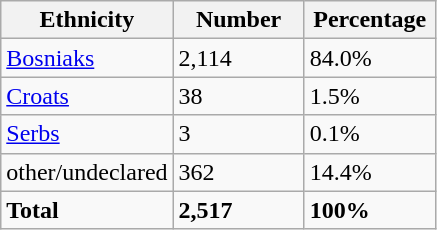<table class="wikitable">
<tr>
<th width="100px">Ethnicity</th>
<th width="80px">Number</th>
<th width="80px">Percentage</th>
</tr>
<tr>
<td><a href='#'>Bosniaks</a></td>
<td>2,114</td>
<td>84.0%</td>
</tr>
<tr>
<td><a href='#'>Croats</a></td>
<td>38</td>
<td>1.5%</td>
</tr>
<tr>
<td><a href='#'>Serbs</a></td>
<td>3</td>
<td>0.1%</td>
</tr>
<tr>
<td>other/undeclared</td>
<td>362</td>
<td>14.4%</td>
</tr>
<tr>
<td><strong>Total</strong></td>
<td><strong>2,517</strong></td>
<td><strong>100%</strong></td>
</tr>
</table>
